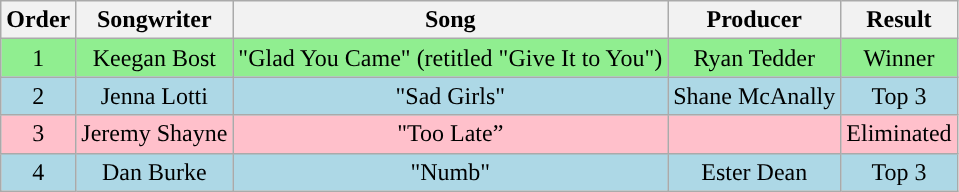<table class="wikitable plainrowheaders" style="text-align:center">
<tr>
<th style="row">Order</th>
<th style="row">Songwriter</th>
<th style="row">Song</th>
<th style="row">Producer</th>
<th style="row">Result</th>
</tr>
<tr style="background:lightgreen;">
<td>1</td>
<td>Keegan Bost</td>
<td>"Glad You Came" (retitled "Give It to You")</td>
<td>Ryan Tedder</td>
<td>Winner</td>
</tr>
<tr style="background:lightblue;”">
<td>2</td>
<td>Jenna Lotti</td>
<td>"Sad Girls"</td>
<td>Shane McAnally</td>
<td>Top 3</td>
</tr>
<tr style="background:pink;”">
<td>3</td>
<td>Jeremy Shayne</td>
<td>"Too Late”</td>
<td></td>
<td>Eliminated</td>
</tr>
<tr style="background:lightblue;”">
<td>4</td>
<td>Dan Burke</td>
<td>"Numb"</td>
<td>Ester Dean</td>
<td>Top 3</td>
</tr>
</table>
